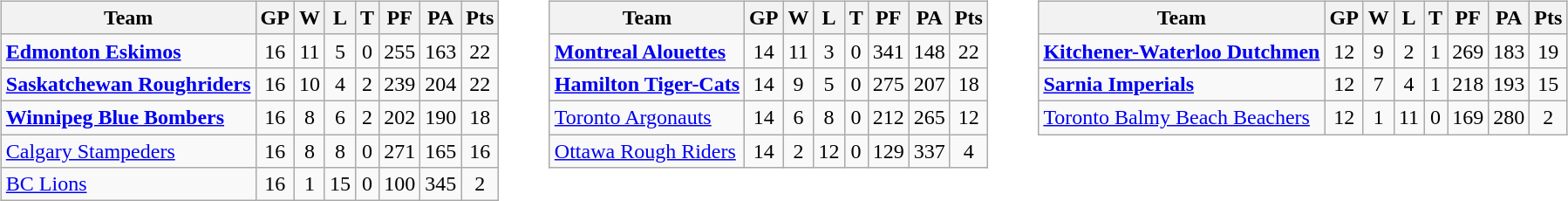<table cellspacing="20">
<tr>
<td valign="top"><br><table class="wikitable">
<tr>
<th>Team</th>
<th>GP</th>
<th>W</th>
<th>L</th>
<th>T</th>
<th>PF</th>
<th>PA</th>
<th>Pts</th>
</tr>
<tr align="center">
<td align="left"><strong><a href='#'>Edmonton Eskimos</a></strong></td>
<td>16</td>
<td>11</td>
<td>5</td>
<td>0</td>
<td>255</td>
<td>163</td>
<td>22</td>
</tr>
<tr align="center">
<td align="left"><strong><a href='#'>Saskatchewan Roughriders</a></strong></td>
<td>16</td>
<td>10</td>
<td>4</td>
<td>2</td>
<td>239</td>
<td>204</td>
<td>22</td>
</tr>
<tr align="center">
<td align="left"><strong><a href='#'>Winnipeg Blue Bombers</a></strong></td>
<td>16</td>
<td>8</td>
<td>6</td>
<td>2</td>
<td>202</td>
<td>190</td>
<td>18</td>
</tr>
<tr align="center">
<td align="left"><a href='#'>Calgary Stampeders</a></td>
<td>16</td>
<td>8</td>
<td>8</td>
<td>0</td>
<td>271</td>
<td>165</td>
<td>16</td>
</tr>
<tr align="center">
<td align="left"><a href='#'>BC Lions</a></td>
<td>16</td>
<td>1</td>
<td>15</td>
<td>0</td>
<td>100</td>
<td>345</td>
<td>2</td>
</tr>
</table>
</td>
<td valign="top"><br><table class="wikitable">
<tr>
<th>Team</th>
<th>GP</th>
<th>W</th>
<th>L</th>
<th>T</th>
<th>PF</th>
<th>PA</th>
<th>Pts</th>
</tr>
<tr align="center">
<td align="left"><strong><a href='#'>Montreal Alouettes</a></strong></td>
<td>14</td>
<td>11</td>
<td>3</td>
<td>0</td>
<td>341</td>
<td>148</td>
<td>22</td>
</tr>
<tr align="center">
<td align="left"><strong><a href='#'>Hamilton Tiger-Cats</a></strong></td>
<td>14</td>
<td>9</td>
<td>5</td>
<td>0</td>
<td>275</td>
<td>207</td>
<td>18</td>
</tr>
<tr align="center">
<td align="left"><a href='#'>Toronto Argonauts</a></td>
<td>14</td>
<td>6</td>
<td>8</td>
<td>0</td>
<td>212</td>
<td>265</td>
<td>12</td>
</tr>
<tr align="center">
<td align="left"><a href='#'>Ottawa Rough Riders</a></td>
<td>14</td>
<td>2</td>
<td>12</td>
<td>0</td>
<td>129</td>
<td>337</td>
<td>4</td>
</tr>
</table>
</td>
<td valign="top"><br><table class="wikitable">
<tr>
<th>Team</th>
<th>GP</th>
<th>W</th>
<th>L</th>
<th>T</th>
<th>PF</th>
<th>PA</th>
<th>Pts</th>
</tr>
<tr align="center">
<td align="left"><strong><a href='#'>Kitchener-Waterloo Dutchmen</a></strong></td>
<td>12</td>
<td>9</td>
<td>2</td>
<td>1</td>
<td>269</td>
<td>183</td>
<td>19</td>
</tr>
<tr align="center">
<td align="left"><strong><a href='#'>Sarnia Imperials</a></strong></td>
<td>12</td>
<td>7</td>
<td>4</td>
<td>1</td>
<td>218</td>
<td>193</td>
<td>15</td>
</tr>
<tr align="center">
<td align="left"><a href='#'>Toronto Balmy Beach Beachers</a></td>
<td>12</td>
<td>1</td>
<td>11</td>
<td>0</td>
<td>169</td>
<td>280</td>
<td>2</td>
</tr>
</table>
</td>
</tr>
</table>
